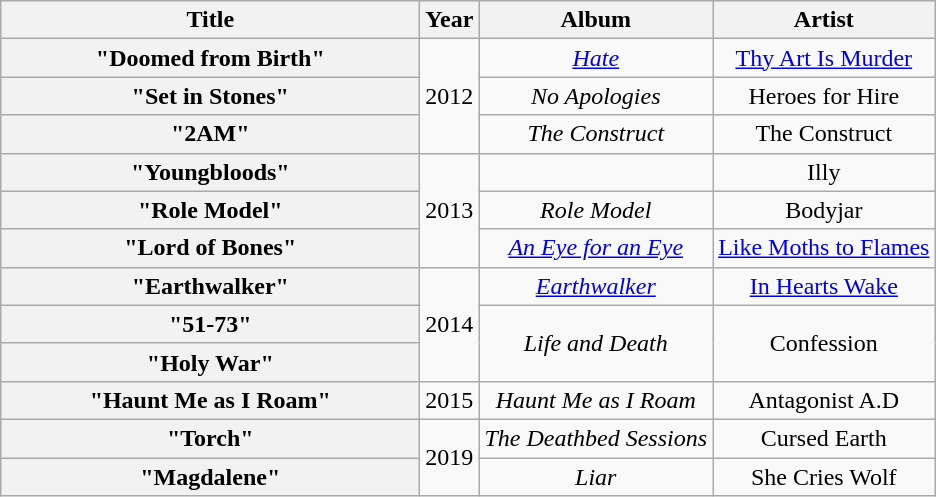<table class="wikitable plainrowheaders" style="text-align:center;">
<tr>
<th scope="col" style="width:17em;">Title</th>
<th scope="col">Year</th>
<th scope="col">Album</th>
<th scope="col">Artist</th>
</tr>
<tr>
<th scope="row">"Doomed from Birth" </th>
<td rowspan="3">2012</td>
<td><em><a href='#'>Hate</a></em></td>
<td><a href='#'>Thy Art Is Murder</a></td>
</tr>
<tr>
<th scope="row">"Set in Stones" </th>
<td><em>No Apologies</em></td>
<td>Heroes for Hire</td>
</tr>
<tr>
<th scope="row">"2AM" </th>
<td><em>The Construct</em></td>
<td>The Construct</td>
</tr>
<tr>
<th scope="row">"Youngbloods" </th>
<td rowspan="3">2013</td>
<td></td>
<td>Illy</td>
</tr>
<tr>
<th scope="row">"Role Model" </th>
<td><em>Role Model</em></td>
<td>Bodyjar</td>
</tr>
<tr>
<th scope="row">"Lord of Bones" </th>
<td><em><a href='#'>An Eye for an Eye</a></em></td>
<td><a href='#'>Like Moths to Flames</a></td>
</tr>
<tr>
<th scope="row">"Earthwalker" </th>
<td rowspan="3">2014</td>
<td><em><a href='#'>Earthwalker</a></em></td>
<td><a href='#'>In Hearts Wake</a></td>
</tr>
<tr>
<th scope="row">"51-73" </th>
<td rowspan="2"><em>Life and Death</em></td>
<td rowspan="2">Confession</td>
</tr>
<tr>
<th scope="row">"Holy War" </th>
</tr>
<tr>
<th scope="row">"Haunt Me as I Roam" </th>
<td>2015</td>
<td><em>Haunt Me as I Roam</em></td>
<td>Antagonist A.D</td>
</tr>
<tr>
<th scope="row">"Torch" </th>
<td rowspan="2">2019</td>
<td><em>The Deathbed Sessions</em></td>
<td>Cursed Earth</td>
</tr>
<tr>
<th scope="row">"Magdalene" </th>
<td><em>Liar</em></td>
<td>She Cries Wolf</td>
</tr>
</table>
